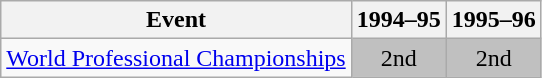<table class="wikitable" style="text-align:center">
<tr>
<th>Event</th>
<th>1994–95</th>
<th>1995–96</th>
</tr>
<tr>
<td align=left><a href='#'>World Professional Championships</a></td>
<td bgcolor=silver>2nd</td>
<td bgcolor=silver>2nd</td>
</tr>
</table>
